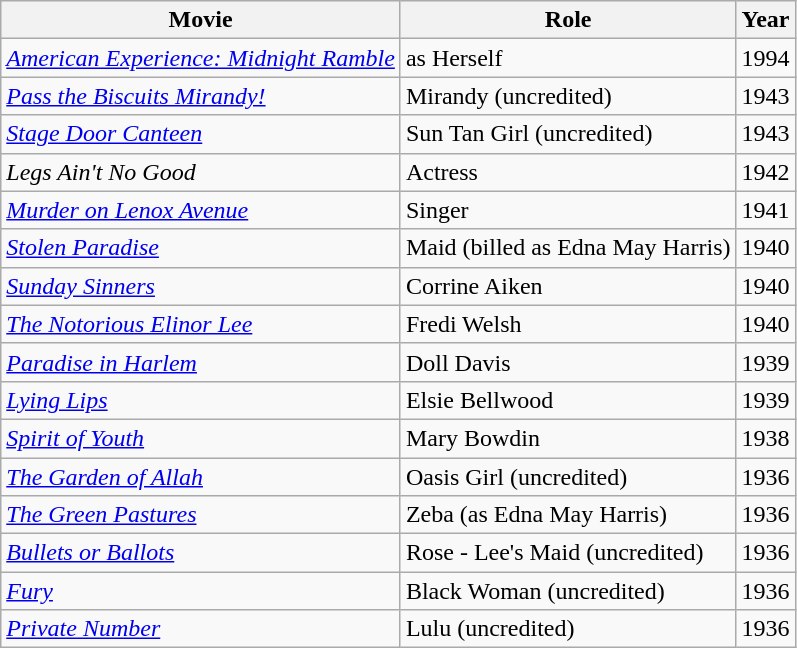<table class="wikitable">
<tr>
<th>Movie</th>
<th>Role</th>
<th>Year</th>
</tr>
<tr>
<td><em><a href='#'>American Experience: Midnight Ramble</a></em></td>
<td>as Herself</td>
<td>1994</td>
</tr>
<tr>
<td><em><a href='#'>Pass the Biscuits Mirandy!</a></em></td>
<td>Mirandy (uncredited)</td>
<td>1943</td>
</tr>
<tr>
<td><em><a href='#'>Stage Door Canteen</a></em></td>
<td>Sun Tan Girl (uncredited)</td>
<td>1943</td>
</tr>
<tr>
<td><em>Legs Ain't No Good</em></td>
<td>Actress</td>
<td>1942</td>
</tr>
<tr>
<td><em><a href='#'>Murder on Lenox Avenue</a></em></td>
<td>Singer</td>
<td>1941</td>
</tr>
<tr>
<td><em><a href='#'>Stolen Paradise</a></em></td>
<td>Maid (billed as Edna May Harris)</td>
<td>1940</td>
</tr>
<tr>
<td><em><a href='#'>Sunday Sinners</a></em></td>
<td>Corrine Aiken</td>
<td>1940</td>
</tr>
<tr>
<td><em><a href='#'>The Notorious Elinor Lee</a></em></td>
<td>Fredi Welsh</td>
<td>1940</td>
</tr>
<tr>
<td><em><a href='#'>Paradise in Harlem</a></em></td>
<td>Doll Davis</td>
<td>1939</td>
</tr>
<tr>
<td><em><a href='#'>Lying Lips</a></em></td>
<td>Elsie Bellwood</td>
<td>1939</td>
</tr>
<tr>
<td><em><a href='#'>Spirit of Youth</a></em></td>
<td>Mary Bowdin</td>
<td>1938</td>
</tr>
<tr>
<td><em><a href='#'>The Garden of Allah</a></em></td>
<td>Oasis Girl (uncredited)</td>
<td>1936</td>
</tr>
<tr>
<td><em><a href='#'>The Green Pastures</a></em></td>
<td>Zeba (as Edna May Harris)</td>
<td>1936</td>
</tr>
<tr>
<td><em><a href='#'>Bullets or Ballots</a></em></td>
<td>Rose - Lee's Maid (uncredited)</td>
<td>1936</td>
</tr>
<tr>
<td><em><a href='#'>Fury</a></em></td>
<td>Black Woman (uncredited)</td>
<td>1936</td>
</tr>
<tr>
<td><em><a href='#'>Private Number</a></em></td>
<td>Lulu (uncredited)</td>
<td>1936</td>
</tr>
</table>
